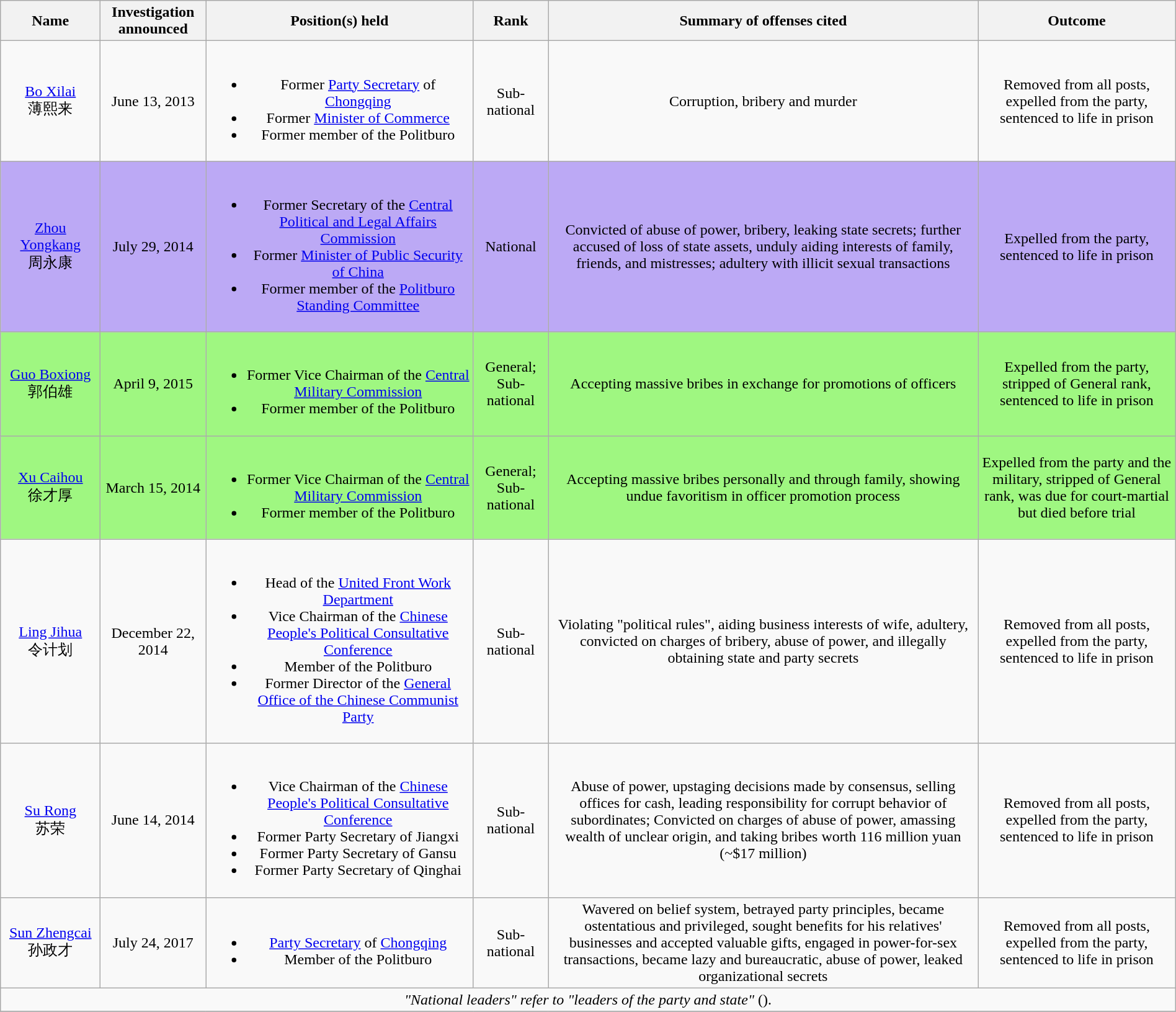<table class="wikitable sortable" style="text-align: center;" width="100%">
<tr>
<th scope="col" width="100px">Name</th>
<th>Investigation announced</th>
<th scope="col" width="280px">Position(s) held</th>
<th>Rank</th>
<th>Summary of offenses cited</th>
<th>Outcome</th>
</tr>
<tr>
<td><a href='#'>Bo Xilai</a><br>薄熙来</td>
<td>June 13, 2013</td>
<td><br><ul><li>Former <a href='#'>Party Secretary</a> of <a href='#'>Chongqing</a></li><li>Former <a href='#'>Minister of Commerce</a></li><li>Former member of the Politburo</li></ul></td>
<td>Sub-national</td>
<td>Corruption, bribery and murder</td>
<td>Removed from all posts, expelled from the party, sentenced to life in prison</td>
</tr>
<tr bgcolor="#BCA9F5">
<td><a href='#'>Zhou Yongkang</a><br>周永康</td>
<td>July 29, 2014</td>
<td><br><ul><li>Former Secretary of the <a href='#'>Central Political and Legal Affairs Commission</a></li><li>Former <a href='#'>Minister of Public Security of China</a></li><li>Former member of the <a href='#'>Politburo Standing Committee</a></li></ul></td>
<td>National</td>
<td>Convicted of abuse of power, bribery, leaking state secrets; further accused of loss of state assets, unduly aiding interests of family, friends, and mistresses; adultery with illicit sexual transactions</td>
<td>Expelled from the party, sentenced to life in prison</td>
</tr>
<tr bgcolor="#9FF781">
<td><a href='#'>Guo Boxiong</a><br>郭伯雄</td>
<td>April 9, 2015</td>
<td><br><ul><li>Former Vice Chairman of the <a href='#'>Central Military Commission</a></li><li>Former member of the Politburo</li></ul></td>
<td>General; Sub-national</td>
<td>Accepting massive bribes in exchange for promotions of officers</td>
<td>Expelled from the party, stripped of General rank, sentenced to life in prison</td>
</tr>
<tr bgcolor="#9FF781">
<td><a href='#'>Xu Caihou</a><br>徐才厚</td>
<td>March 15, 2014</td>
<td><br><ul><li>Former Vice Chairman of the <a href='#'>Central Military Commission</a></li><li>Former member of the Politburo</li></ul></td>
<td>General; Sub-national</td>
<td>Accepting massive bribes personally and through family, showing undue favoritism in officer promotion process</td>
<td>Expelled from the party and the military, stripped of General rank, was due for court-martial but died before trial</td>
</tr>
<tr>
<td><a href='#'>Ling Jihua</a><br>令计划</td>
<td>December 22, 2014</td>
<td><br><ul><li>Head of the <a href='#'>United Front Work Department</a></li><li>Vice Chairman of the <a href='#'>Chinese People's Political Consultative Conference</a></li><li>Member of the Politburo</li><li>Former Director of the <a href='#'>General Office of the Chinese Communist Party</a></li></ul></td>
<td>Sub-national</td>
<td>Violating "political rules", aiding business interests of wife, adultery, convicted on charges of bribery, abuse of power, and illegally obtaining state and party secrets</td>
<td>Removed from all posts, expelled from the party, sentenced to life in prison</td>
</tr>
<tr>
<td><a href='#'>Su Rong</a><br>苏荣</td>
<td>June 14, 2014</td>
<td><br><ul><li>Vice Chairman of the <a href='#'>Chinese People's Political Consultative Conference</a></li><li>Former Party Secretary of Jiangxi</li><li>Former Party Secretary of Gansu</li><li>Former Party Secretary of Qinghai</li></ul></td>
<td>Sub-national</td>
<td>Abuse of power, upstaging decisions made by consensus, selling offices for cash, leading responsibility for corrupt behavior of subordinates; Convicted on charges of abuse of power, amassing wealth of unclear origin, and taking bribes worth 116 million yuan (~$17 million)</td>
<td>Removed from all posts, expelled from the party, sentenced to life in prison</td>
</tr>
<tr>
<td><a href='#'>Sun Zhengcai</a><br>孙政才</td>
<td>July 24, 2017</td>
<td><br><ul><li><a href='#'>Party Secretary</a> of <a href='#'>Chongqing</a></li><li>Member of the Politburo</li></ul></td>
<td>Sub-national</td>
<td>Wavered on belief system, betrayed party principles, became ostentatious and privileged, sought benefits for his relatives' businesses and accepted valuable gifts, engaged in power-for-sex transactions, became lazy and bureaucratic, abuse of power, leaked organizational secrets</td>
<td>Removed from all posts, expelled from the party, sentenced to life in prison</td>
</tr>
<tr>
<td colspan="8" style="text-align: center;"><em>"National leaders" refer to "leaders of the party and state"</em> ().</td>
</tr>
<tr>
</tr>
</table>
